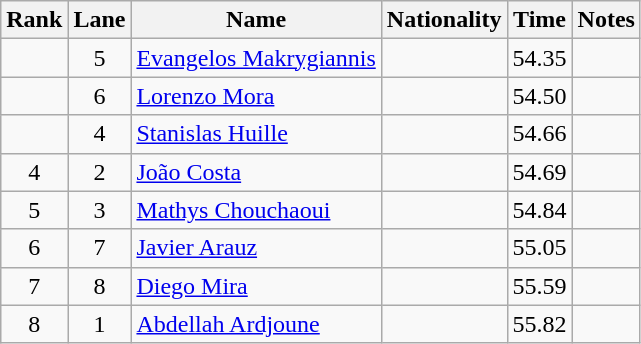<table class="wikitable sortable" style="text-align:center">
<tr>
<th>Rank</th>
<th>Lane</th>
<th>Name</th>
<th>Nationality</th>
<th>Time</th>
<th>Notes</th>
</tr>
<tr>
<td></td>
<td>5</td>
<td align=left><a href='#'>Evangelos Makrygiannis</a></td>
<td align=left></td>
<td>54.35</td>
<td></td>
</tr>
<tr>
<td></td>
<td>6</td>
<td align=left><a href='#'>Lorenzo Mora</a></td>
<td align=left></td>
<td>54.50</td>
<td></td>
</tr>
<tr>
<td></td>
<td>4</td>
<td align=left><a href='#'>Stanislas Huille</a></td>
<td align=left></td>
<td>54.66</td>
<td></td>
</tr>
<tr>
<td>4</td>
<td>2</td>
<td align=left><a href='#'>João Costa</a></td>
<td align=left></td>
<td>54.69</td>
<td></td>
</tr>
<tr>
<td>5</td>
<td>3</td>
<td align=left><a href='#'>Mathys Chouchaoui</a></td>
<td align=left></td>
<td>54.84</td>
<td></td>
</tr>
<tr>
<td>6</td>
<td>7</td>
<td align=left><a href='#'>Javier Arauz</a></td>
<td align=left></td>
<td>55.05</td>
<td></td>
</tr>
<tr>
<td>7</td>
<td>8</td>
<td align=left><a href='#'>Diego Mira</a></td>
<td align=left></td>
<td>55.59</td>
<td></td>
</tr>
<tr>
<td>8</td>
<td>1</td>
<td align=left><a href='#'>Abdellah Ardjoune</a></td>
<td align=left></td>
<td>55.82</td>
<td></td>
</tr>
</table>
